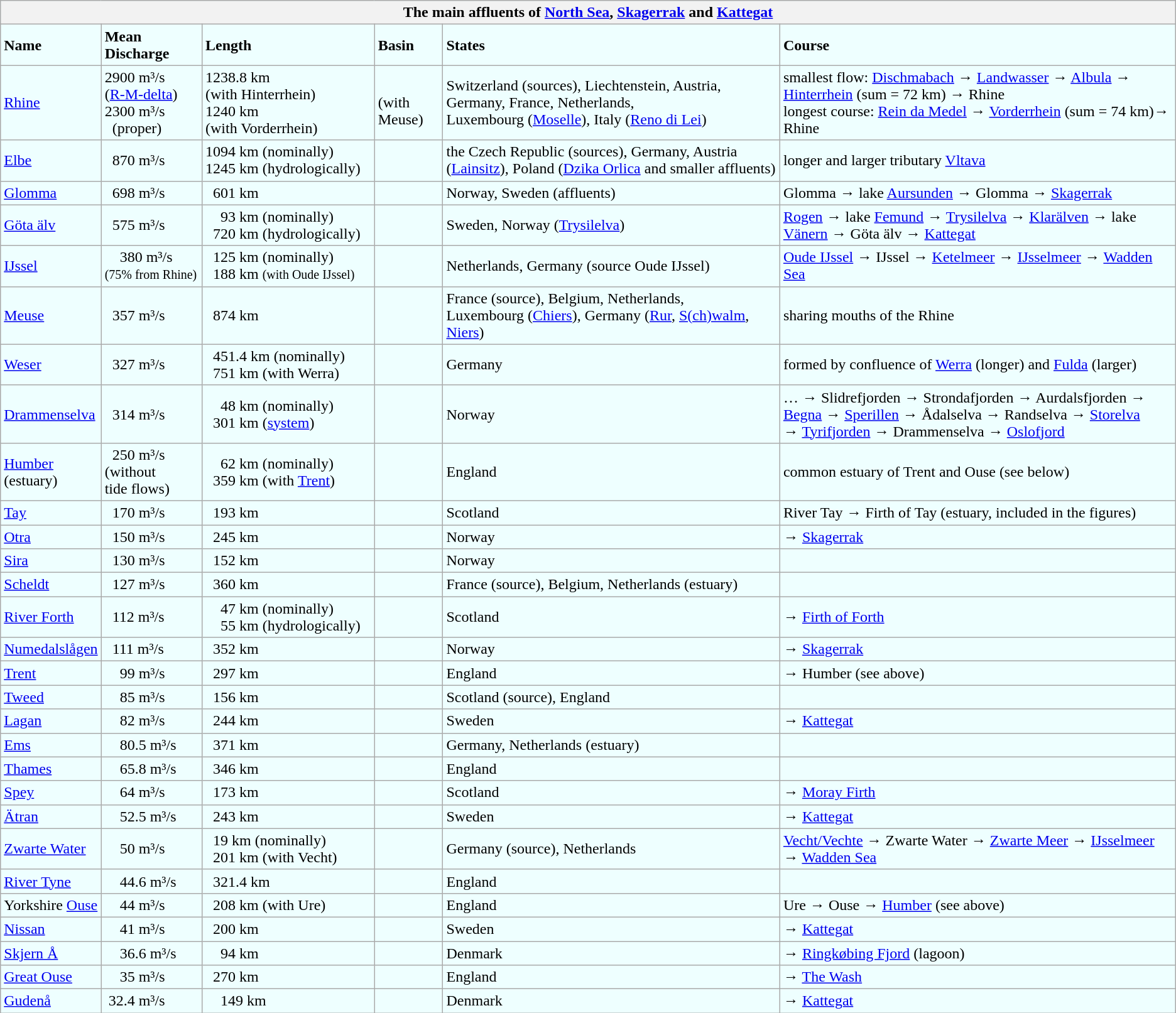<table class="wikitable" style="padding:6px; spacing:6px; background:#eff;">
<tr>
<th style="text-align:center;" colspan="6">The main affluents of <a href='#'>North Sea</a>, <a href='#'>Skagerrak</a> and <a href='#'>Kattegat</a></th>
</tr>
<tr>
<td><strong>Name</strong></td>
<td><strong>Mean<br>Discharge</strong></td>
<td><strong>Length</strong></td>
<td><strong>Basin</strong></td>
<td><strong>States</strong></td>
<td><strong>Course</strong></td>
</tr>
<tr>
<td><a href='#'>Rhine</a></td>
<td>2900 m³/s<br>(<a href='#'>R-M-delta</a>)<br>2300 m³/s   (proper)  </td>
<td>1238.8 km (with Hinterrhein)<br>1240 km (with Vorderrhein)</td>
<td><br>(with Meuse)</td>
<td>Switzerland (sources), Liechtenstein, Austria, Germany, France, Netherlands,<br>Luxembourg (<a href='#'>Moselle</a>), Italy (<a href='#'>Reno di Lei</a>)</td>
<td>smallest flow: <a href='#'>Dischmabach</a> → <a href='#'>Landwasser</a> → <a href='#'>Albula</a> → <a href='#'>Hinterrhein</a> (sum = 72 km) → Rhine<br>longest course: <a href='#'>Rein da Medel</a> → <a href='#'>Vorderrhein</a> (sum = 74 km)→ Rhine</td>
</tr>
<tr>
<td><a href='#'>Elbe</a></td>
<td>  870 m³/s</td>
<td>1094 km (nominally)<br> 1245 km (hydrologically)</td>
<td></td>
<td>the Czech Republic (sources), Germany, Austria (<a href='#'>Lainsitz</a>), Poland (<a href='#'>Dzika Orlica</a> and smaller affluents)</td>
<td>longer and larger tributary <a href='#'>Vltava</a></td>
</tr>
<tr>
<td><a href='#'>Glomma</a></td>
<td>  698 m³/s</td>
<td>  601 km</td>
<td>  </td>
<td>Norway, Sweden (affluents)</td>
<td>Glomma → lake <a href='#'>Aursunden</a> → Glomma → <a href='#'>Skagerrak</a></td>
</tr>
<tr>
<td><a href='#'>Göta älv</a></td>
<td>  575 m³/s</td>
<td>    93 km (nominally)<br>   720 km (hydrologically)</td>
<td>  </td>
<td>Sweden, Norway (<a href='#'>Trysilelva</a>)</td>
<td><a href='#'>Rogen</a> → lake <a href='#'>Femund</a> → <a href='#'>Trysilelva</a> → <a href='#'>Klarälven</a> → lake <a href='#'>Vänern</a> → Göta älv → <a href='#'>Kattegat</a></td>
</tr>
<tr>
<td><a href='#'>IJssel</a></td>
<td>    380 m³/s <br><small>(75% from Rhine)</small></td>
<td>  125 km (nominally) <br>    188 km <small>(with Oude IJssel)</small></td>
<td>  </td>
<td>Netherlands, Germany (source Oude IJssel)</td>
<td><a href='#'>Oude IJssel</a> → IJssel → <a href='#'>Ketelmeer</a> → <a href='#'>IJsselmeer</a> → <a href='#'>Wadden Sea</a></td>
</tr>
<tr>
<td><a href='#'>Meuse</a></td>
<td>  357 m³/s</td>
<td>  874 km</td>
<td>  </td>
<td>France (source), Belgium, Netherlands,<br>Luxembourg (<a href='#'>Chiers</a>), Germany (<a href='#'>Rur</a>, <a href='#'>S(ch)walm</a>, <a href='#'>Niers</a>)</td>
<td>sharing mouths of the Rhine</td>
</tr>
<tr>
<td><a href='#'>Weser</a></td>
<td>  327 m³/s</td>
<td>  451.4 km (nominally) <br>   751 km (with Werra)</td>
<td>  </td>
<td>Germany</td>
<td>formed by confluence of <a href='#'>Werra</a> (longer) and <a href='#'>Fulda</a> (larger)</td>
</tr>
<tr>
<td><a href='#'>Drammenselva</a></td>
<td>  314 m³/s</td>
<td>    48 km (nominally)<br>   301 km (<a href='#'>system</a>)</td>
<td>  </td>
<td>Norway</td>
<td>… → Slidrefjorden → Strondafjorden → Aurdalsfjorden → <a href='#'>Begna</a> → <a href='#'>Sperillen</a> → Ådalselva → Randselva → <a href='#'>Storelva</a><br>→ <a href='#'>Tyrifjorden</a> → Drammenselva → <a href='#'>Oslofjord</a></td>
</tr>
<tr>
<td><a href='#'>Humber</a><br>(estuary)</td>
<td>  250 m³/s <br>(without tide flows)</td>
<td>    62 km (nominally)<br>   359 km (with <a href='#'>Trent</a>)</td>
<td>  </td>
<td>England</td>
<td>common estuary of Trent and Ouse (see below)</td>
</tr>
<tr>
<td><a href='#'>Tay</a></td>
<td>  170 m³/s</td>
<td>  193 km</td>
<td>  </td>
<td>Scotland</td>
<td>River Tay → Firth of Tay (estuary, included in the figures)</td>
</tr>
<tr>
<td><a href='#'>Otra</a></td>
<td>  150 m³/s</td>
<td>  245 km</td>
<td>  </td>
<td>Norway</td>
<td>→ <a href='#'>Skagerrak</a></td>
</tr>
<tr>
<td><a href='#'>Sira</a></td>
<td>  130 m³/s</td>
<td>  152 km</td>
<td>  </td>
<td>Norway</td>
<td></td>
</tr>
<tr>
<td><a href='#'>Scheldt</a></td>
<td>  127 m³/s</td>
<td>  360 km</td>
<td>  </td>
<td>France (source), Belgium, Netherlands (estuary)</td>
<td></td>
</tr>
<tr>
<td><a href='#'>River Forth</a></td>
<td>  112 m³/s</td>
<td>    47 km (nominally)<br>     55 km (hydrologically)</td>
<td>  </td>
<td>Scotland</td>
<td>→ <a href='#'>Firth of Forth</a></td>
</tr>
<tr>
<td><a href='#'>Numedalslågen</a></td>
<td>  111 m³/s</td>
<td>  352 km</td>
<td>  </td>
<td>Norway</td>
<td>→ <a href='#'>Skagerrak</a></td>
</tr>
<tr>
<td><a href='#'>Trent</a></td>
<td>    99 m³/s</td>
<td>  297 km</td>
<td>  </td>
<td>England</td>
<td>→ Humber (see above)</td>
</tr>
<tr>
<td><a href='#'>Tweed</a></td>
<td>    85 m³/s</td>
<td>  156 km</td>
<td>  </td>
<td>Scotland (source), England</td>
<td></td>
</tr>
<tr>
<td><a href='#'>Lagan</a></td>
<td>    82 m³/s</td>
<td>  244 km</td>
<td>  </td>
<td>Sweden</td>
<td>→ <a href='#'>Kattegat</a></td>
</tr>
<tr>
<td><a href='#'>Ems</a></td>
<td>    80.5 m³/s</td>
<td>  371 km</td>
<td>  </td>
<td>Germany, Netherlands (estuary)</td>
<td></td>
</tr>
<tr>
<td><a href='#'>Thames</a></td>
<td>    65.8 m³/s</td>
<td>  346 km</td>
<td>  </td>
<td>England</td>
<td></td>
</tr>
<tr>
<td><a href='#'>Spey</a></td>
<td>    64 m³/s</td>
<td>  173 km</td>
<td>  </td>
<td>Scotland</td>
<td>→ <a href='#'>Moray Firth</a></td>
</tr>
<tr>
<td><a href='#'>Ätran</a></td>
<td>    52.5 m³/s</td>
<td>  243 km</td>
<td>  </td>
<td>Sweden</td>
<td>→ <a href='#'>Kattegat</a></td>
</tr>
<tr>
<td><a href='#'>Zwarte Water</a></td>
<td>    50 m³/s</td>
<td>  19 km (nominally)<br>  201 km (with Vecht)</td>
<td>  </td>
<td>Germany (source), Netherlands</td>
<td><a href='#'>Vecht/Vechte</a> → Zwarte Water → <a href='#'>Zwarte Meer</a> → <a href='#'>IJsselmeer</a> → <a href='#'>Wadden Sea</a></td>
</tr>
<tr>
<td><a href='#'>River Tyne</a></td>
<td>    44.6 m³/s</td>
<td>  321.4 km</td>
<td>  </td>
<td>England</td>
<td></td>
</tr>
<tr>
<td>Yorkshire <a href='#'>Ouse</a></td>
<td>    44 m³/s</td>
<td>  208 km (with Ure)</td>
<td>  </td>
<td>England</td>
<td>Ure → Ouse → <a href='#'>Humber</a> (see above)</td>
</tr>
<tr>
<td><a href='#'>Nissan</a></td>
<td>    41 m³/s</td>
<td>  200 km</td>
<td>  </td>
<td>Sweden</td>
<td>→ <a href='#'>Kattegat</a></td>
</tr>
<tr>
<td><a href='#'>Skjern Å</a></td>
<td>    36.6 m³/s</td>
<td>    94 km</td>
<td>  </td>
<td>Denmark</td>
<td>→ <a href='#'>Ringkøbing Fjord</a> (lagoon)</td>
</tr>
<tr>
<td><a href='#'>Great&nbsp;Ouse</a></td>
<td>    35 m³/s</td>
<td>  270 km</td>
<td>  </td>
<td>England</td>
<td>→  <a href='#'>The Wash</a></td>
</tr>
<tr>
<td><a href='#'>Gudenå</a></td>
<td> 32.4 m³/s</td>
<td>    149 km</td>
<td> </td>
<td>Denmark</td>
<td>→ <a href='#'>Kattegat</a></td>
</tr>
</table>
